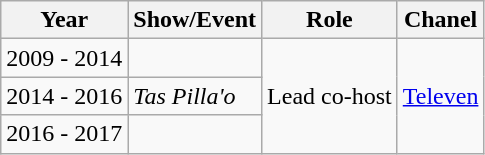<table class="wikitable">
<tr>
<th>Year</th>
<th>Show/Event</th>
<th>Role</th>
<th>Chanel</th>
</tr>
<tr>
<td rowspan="1">2009 - 2014</td>
<td><em></em></td>
<td rowspan="3">Lead co-host</td>
<td rowspan="3"><a href='#'>Televen</a></td>
</tr>
<tr>
<td>2014 - 2016</td>
<td><em>Tas Pilla'o</em></td>
</tr>
<tr>
<td>2016 - 2017</td>
<td><em></em></td>
</tr>
</table>
